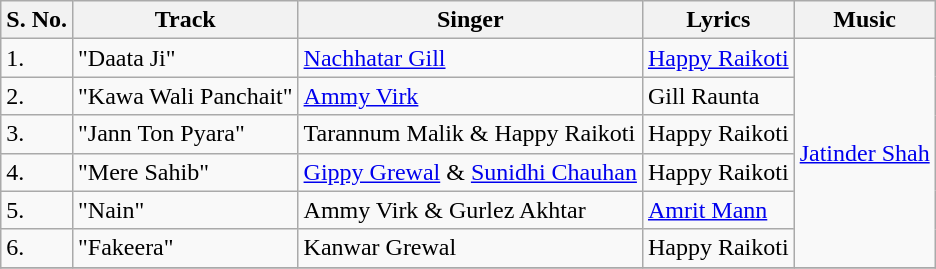<table class="wikitable">
<tr>
<th>S. No.</th>
<th>Track</th>
<th>Singer</th>
<th>Lyrics</th>
<th>Music</th>
</tr>
<tr>
<td>1.</td>
<td>"Daata Ji"</td>
<td><a href='#'>Nachhatar Gill</a></td>
<td><a href='#'>Happy Raikoti</a></td>
<td rowspan="6"><a href='#'>Jatinder Shah</a></td>
</tr>
<tr>
<td>2.</td>
<td>"Kawa Wali Panchait"</td>
<td><a href='#'>Ammy Virk</a></td>
<td>Gill Raunta</td>
</tr>
<tr>
<td>3.</td>
<td>"Jann Ton Pyara"</td>
<td>Tarannum Malik & Happy Raikoti</td>
<td>Happy Raikoti</td>
</tr>
<tr>
<td>4.</td>
<td>"Mere Sahib"</td>
<td><a href='#'>Gippy Grewal</a> & <a href='#'>Sunidhi Chauhan</a></td>
<td>Happy Raikoti</td>
</tr>
<tr>
<td>5.</td>
<td>"Nain"</td>
<td>Ammy Virk & Gurlez Akhtar</td>
<td><a href='#'>Amrit Mann</a></td>
</tr>
<tr>
<td>6.</td>
<td>"Fakeera"</td>
<td>Kanwar Grewal</td>
<td>Happy Raikoti</td>
</tr>
<tr>
</tr>
</table>
